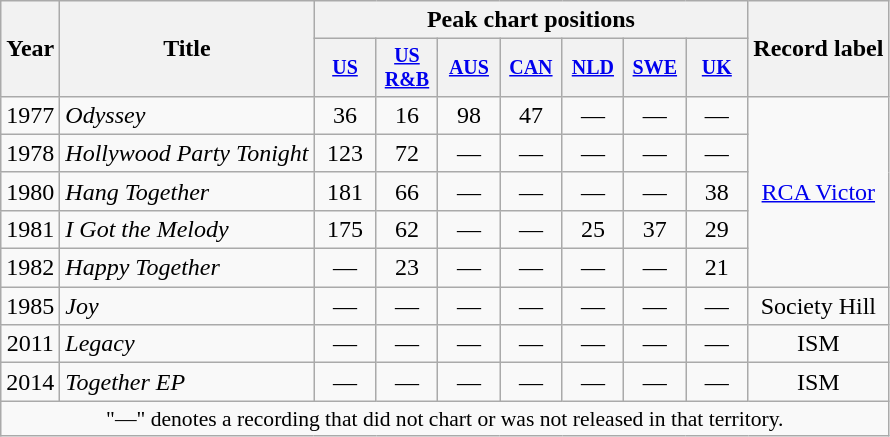<table class="wikitable" style="text-align:center;">
<tr>
<th rowspan="2">Year</th>
<th rowspan="2">Title</th>
<th colspan="7">Peak chart positions</th>
<th rowspan="2">Record label</th>
</tr>
<tr style="font-size:smaller;">
<th width="35"><a href='#'>US</a><br></th>
<th width="35"><a href='#'>US<br>R&B</a><br></th>
<th width="35"><a href='#'>AUS</a><br></th>
<th width="35"><a href='#'>CAN</a><br></th>
<th width="35"><a href='#'>NLD</a><br></th>
<th width="35"><a href='#'>SWE</a><br></th>
<th width="35"><a href='#'>UK</a><br></th>
</tr>
<tr>
<td>1977</td>
<td align="left"><em>Odyssey</em></td>
<td>36</td>
<td>16</td>
<td>98</td>
<td>47</td>
<td>—</td>
<td>—</td>
<td>—</td>
<td rowspan="5"><a href='#'>RCA Victor</a></td>
</tr>
<tr>
<td>1978</td>
<td align="left"><em>Hollywood Party Tonight</em></td>
<td>123</td>
<td>72</td>
<td>—</td>
<td>—</td>
<td>—</td>
<td>—</td>
<td>—</td>
</tr>
<tr>
<td>1980</td>
<td align="left"><em>Hang Together</em></td>
<td>181</td>
<td>66</td>
<td>—</td>
<td>—</td>
<td>—</td>
<td>—</td>
<td>38</td>
</tr>
<tr>
<td>1981</td>
<td align="left"><em>I Got the Melody</em></td>
<td>175</td>
<td>62</td>
<td>—</td>
<td>—</td>
<td>25</td>
<td>37</td>
<td>29</td>
</tr>
<tr>
<td>1982</td>
<td align="left"><em>Happy Together</em></td>
<td>—</td>
<td>23</td>
<td>—</td>
<td>—</td>
<td>—</td>
<td>—</td>
<td>21</td>
</tr>
<tr>
<td>1985</td>
<td align="left"><em>Joy</em></td>
<td>—</td>
<td>—</td>
<td>—</td>
<td>—</td>
<td>—</td>
<td>—</td>
<td>—</td>
<td>Society Hill</td>
</tr>
<tr>
<td>2011</td>
<td align="left"><em>Legacy</em></td>
<td>—</td>
<td>—</td>
<td>—</td>
<td>—</td>
<td>—</td>
<td>—</td>
<td>—</td>
<td>ISM</td>
</tr>
<tr>
<td>2014</td>
<td align="left"><em>Together EP</em></td>
<td>—</td>
<td>—</td>
<td>—</td>
<td>—</td>
<td>—</td>
<td>—</td>
<td>—</td>
<td>ISM</td>
</tr>
<tr>
<td colspan="15" style="font-size:90%">"—" denotes a recording that did not chart or was not released in that territory.</td>
</tr>
</table>
